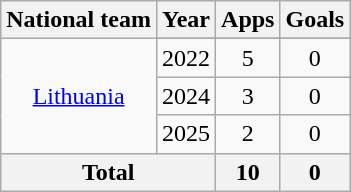<table class="wikitable" style="text-align:center">
<tr>
<th>National team</th>
<th>Year</th>
<th>Apps</th>
<th>Goals</th>
</tr>
<tr>
<td rowspan=4><a href='#'>Lithuania</a></td>
</tr>
<tr>
<td>2022</td>
<td>5</td>
<td>0</td>
</tr>
<tr>
<td>2024</td>
<td>3</td>
<td>0</td>
</tr>
<tr>
<td>2025</td>
<td>2</td>
<td>0</td>
</tr>
<tr>
<th colspan="2">Total</th>
<th>10</th>
<th>0</th>
</tr>
</table>
